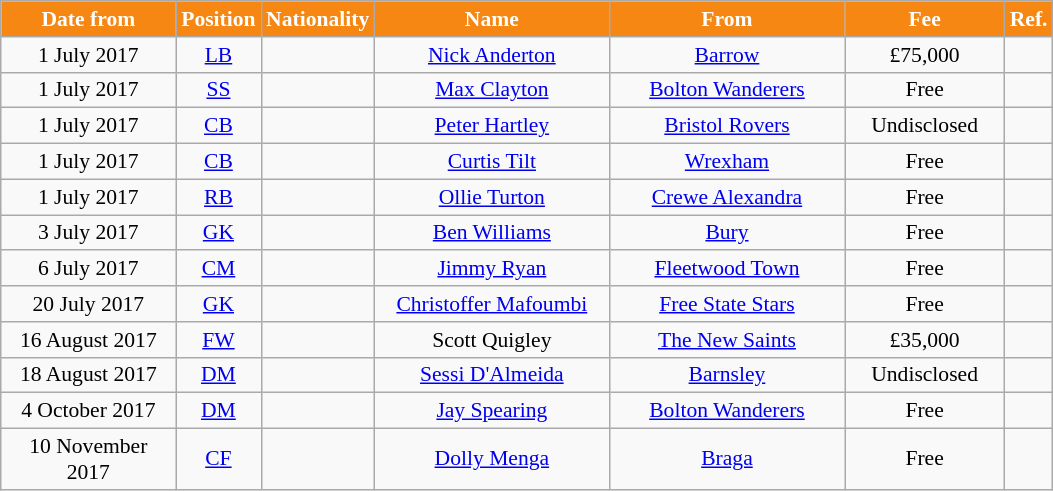<table class="wikitable" style="text-align:center; font-size:90%; ">
<tr>
<th style="background:#F68712; color:white; width:110px;">Date from</th>
<th style="background:#F68712; color:white; width:50px;">Position</th>
<th style="background:#F68712; color:white; width:50px;">Nationality</th>
<th style="background:#F68712; color:white; width:150px;">Name</th>
<th style="background:#F68712; color:white; width:150px;">From</th>
<th style="background:#F68712; color:white; width:100px;">Fee</th>
<th style="background:#F68712; color:white; width:25px;">Ref.</th>
</tr>
<tr>
<td>1 July 2017</td>
<td><a href='#'>LB</a></td>
<td></td>
<td><a href='#'>Nick Anderton</a></td>
<td><a href='#'>Barrow</a></td>
<td>£75,000</td>
<td></td>
</tr>
<tr>
<td>1 July 2017</td>
<td><a href='#'>SS</a></td>
<td></td>
<td><a href='#'>Max Clayton</a></td>
<td><a href='#'>Bolton Wanderers</a></td>
<td>Free</td>
<td></td>
</tr>
<tr>
<td>1 July 2017</td>
<td><a href='#'>CB</a></td>
<td></td>
<td><a href='#'>Peter Hartley</a></td>
<td><a href='#'>Bristol Rovers</a></td>
<td>Undisclosed</td>
<td></td>
</tr>
<tr>
<td>1 July 2017</td>
<td><a href='#'>CB</a></td>
<td></td>
<td><a href='#'>Curtis Tilt</a></td>
<td><a href='#'>Wrexham</a></td>
<td>Free</td>
<td></td>
</tr>
<tr>
<td>1 July 2017</td>
<td><a href='#'>RB</a></td>
<td></td>
<td><a href='#'>Ollie Turton</a></td>
<td><a href='#'>Crewe Alexandra</a></td>
<td>Free</td>
<td></td>
</tr>
<tr>
<td>3 July 2017</td>
<td><a href='#'>GK</a></td>
<td></td>
<td><a href='#'>Ben Williams</a></td>
<td><a href='#'>Bury</a></td>
<td>Free</td>
<td></td>
</tr>
<tr>
<td>6 July 2017</td>
<td><a href='#'>CM</a></td>
<td></td>
<td><a href='#'>Jimmy Ryan</a></td>
<td><a href='#'>Fleetwood Town</a></td>
<td>Free</td>
<td></td>
</tr>
<tr>
<td>20 July 2017</td>
<td><a href='#'>GK</a></td>
<td></td>
<td><a href='#'>Christoffer Mafoumbi</a></td>
<td><a href='#'>Free State Stars</a></td>
<td>Free</td>
<td></td>
</tr>
<tr>
<td>16 August 2017</td>
<td><a href='#'>FW</a></td>
<td></td>
<td>Scott Quigley</td>
<td><a href='#'>The New Saints</a></td>
<td>£35,000</td>
<td></td>
</tr>
<tr>
<td>18 August 2017</td>
<td><a href='#'>DM</a></td>
<td></td>
<td><a href='#'>Sessi D'Almeida</a></td>
<td><a href='#'>Barnsley</a></td>
<td>Undisclosed</td>
<td></td>
</tr>
<tr>
<td>4 October 2017</td>
<td><a href='#'>DM</a></td>
<td></td>
<td><a href='#'>Jay Spearing</a></td>
<td><a href='#'>Bolton Wanderers</a></td>
<td>Free</td>
<td></td>
</tr>
<tr>
<td>10 November 2017</td>
<td><a href='#'>CF</a></td>
<td></td>
<td><a href='#'>Dolly Menga</a></td>
<td><a href='#'>Braga</a></td>
<td>Free</td>
<td></td>
</tr>
</table>
